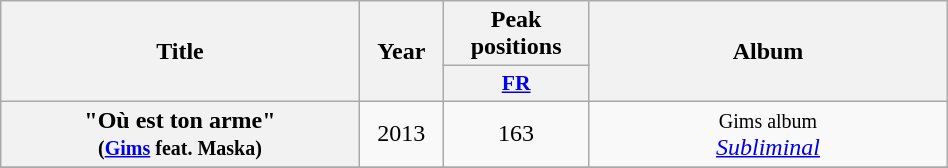<table class="wikitable plainrowheaders" style="text-align:center;" width="50%">
<tr>
<th rowspan="2" align="center" width="160">Title</th>
<th align="center" rowspan="2" width="10">Year</th>
<th align="center" colspan="1" width="20">Peak positions</th>
<th align="center" rowspan="2" width="160">Album</th>
</tr>
<tr>
<th scope="col" style="width:3em;font-size:90%;"><a href='#'>FR</a><br></th>
</tr>
<tr>
<th scope="row">"Où est ton arme" <br><small>(<a href='#'>Gims</a> feat. Maska)</small></th>
<td style="text-align:center;">2013</td>
<td style="text-align:center;">163</td>
<td style="text-align:center;"><small>Gims album<br></small><a href='#'><em>Subliminal</em></a></td>
</tr>
<tr>
</tr>
</table>
